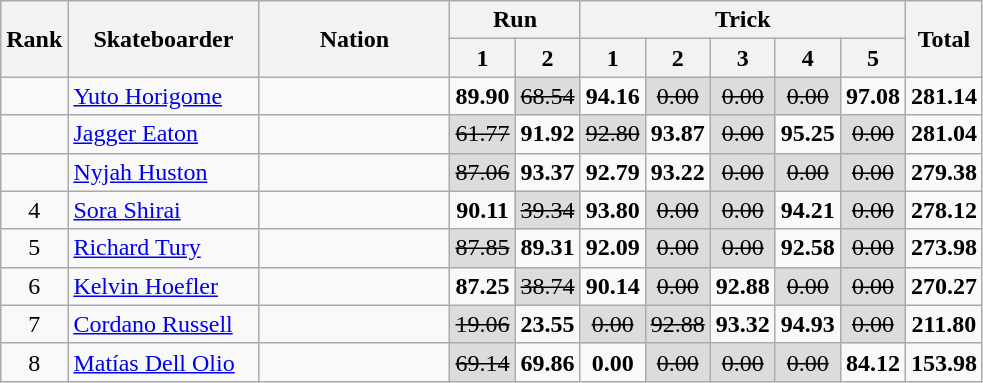<table class="wikitable sortable" style="text-align:center">
<tr>
<th rowspan="2" width="30">Rank</th>
<th rowspan="2" width="120">Skateboarder</th>
<th rowspan="2" width="120">Nation</th>
<th colspan="2">Run</th>
<th colspan="5">Trick</th>
<th rowspan="2" width="30">Total</th>
</tr>
<tr>
<th width="20">1</th>
<th width="20">2</th>
<th width="20">1</th>
<th width="20">2</th>
<th width="20">3</th>
<th width="20">4</th>
<th width="20">5</th>
</tr>
<tr>
<td></td>
<td align="left"><a href='#'>Yuto Horigome</a></td>
<td align="left"></td>
<td><strong>89.90</strong></td>
<td bgcolor="gainsboro"><s>68.54</s></td>
<td><strong>94.16</strong></td>
<td bgcolor="gainsboro"><s>0.00</s></td>
<td bgcolor="gainsboro"><s>0.00</s></td>
<td bgcolor="gainsboro"><s>0.00</s></td>
<td><strong>97.08</strong></td>
<td><strong>281.14</strong></td>
</tr>
<tr>
<td></td>
<td align="left"><a href='#'>Jagger Eaton</a></td>
<td align="left"></td>
<td bgcolor="gainsboro"><s>61.77</s></td>
<td><strong>91.92</strong></td>
<td bgcolor="gainsboro"><s>92.80</s></td>
<td><strong>93.87</strong></td>
<td bgcolor="gainsboro"><s>0.00</s></td>
<td><strong>95.25</strong></td>
<td bgcolor="gainsboro"><s>0.00</s></td>
<td><strong>281.04</strong></td>
</tr>
<tr>
<td></td>
<td align="left"><a href='#'>Nyjah Huston</a></td>
<td align="left"></td>
<td bgcolor="gainsboro"><s>87.06</s></td>
<td><strong>93.37</strong></td>
<td><strong>92.79</strong></td>
<td><strong>93.22</strong></td>
<td bgcolor="gainsboro"><s>0.00</s></td>
<td bgcolor="gainsboro"><s>0.00</s></td>
<td bgcolor="gainsboro"><s>0.00</s></td>
<td><strong>279.38</strong></td>
</tr>
<tr>
<td>4</td>
<td align="left"><a href='#'>Sora Shirai</a></td>
<td align="left"></td>
<td><strong>90.11</strong></td>
<td bgcolor="gainsboro"><s>39.34</s></td>
<td><strong>93.80</strong></td>
<td bgcolor="gainsboro"><s>0.00</s></td>
<td bgcolor="gainsboro"><s>0.00</s></td>
<td><strong>94.21</strong></td>
<td bgcolor="gainsboro"><s>0.00</s></td>
<td><strong>278.12</strong></td>
</tr>
<tr>
<td>5</td>
<td align="left"><a href='#'>Richard Tury</a></td>
<td align="left"></td>
<td bgcolor="gainsboro"><s>87.85</s></td>
<td><strong>89.31</strong></td>
<td><strong>92.09</strong></td>
<td bgcolor="gainsboro"><s>0.00</s></td>
<td bgcolor="gainsboro"><s>0.00</s></td>
<td><strong>92.58</strong></td>
<td bgcolor="gainsboro"><s>0.00</s></td>
<td><strong>273.98</strong></td>
</tr>
<tr>
<td>6</td>
<td align="left"><a href='#'>Kelvin Hoefler</a></td>
<td align="left"></td>
<td><strong>87.25</strong></td>
<td bgcolor="gainsboro"><s>38.74</s></td>
<td><strong>90.14</strong></td>
<td bgcolor="gainsboro"><s>0.00</s></td>
<td><strong>92.88</strong></td>
<td bgcolor="gainsboro"><s>0.00</s></td>
<td bgcolor="gainsboro"><s>0.00</s></td>
<td><strong>270.27</strong></td>
</tr>
<tr>
<td>7</td>
<td align="left"><a href='#'>Cordano Russell</a></td>
<td align="left"></td>
<td bgcolor="gainsboro"><s>19.06</s></td>
<td><strong>23.55</strong></td>
<td bgcolor="gainsboro"><s>0.00</s></td>
<td bgcolor="gainsboro"><s>92.88</s></td>
<td><strong>93.32</strong></td>
<td><strong>94.93</strong></td>
<td bgcolor="gainsboro"><s>0.00</s></td>
<td><strong>211.80</strong></td>
</tr>
<tr>
<td>8</td>
<td align="left"><a href='#'>Matías Dell Olio</a></td>
<td align="left"></td>
<td bgcolor="gainsboro"><s>69.14</s></td>
<td><strong>69.86</strong></td>
<td><strong>0.00</strong></td>
<td bgcolor="gainsboro"><s>0.00</s></td>
<td bgcolor="gainsboro"><s>0.00</s></td>
<td bgcolor="gainsboro"><s>0.00</s></td>
<td><strong>84.12</strong></td>
<td><strong>153.98</strong></td>
</tr>
</table>
